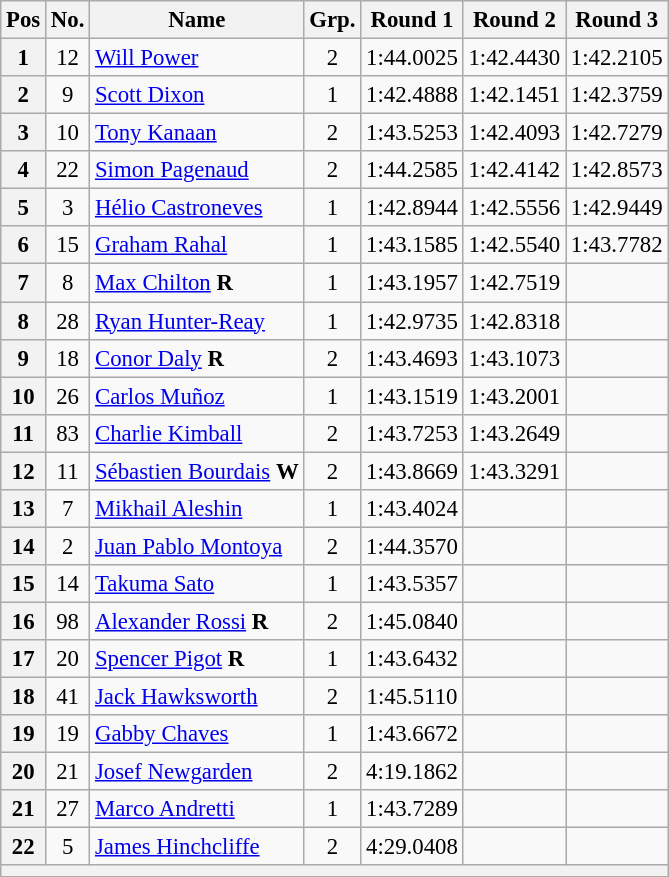<table class="wikitable sortable" style="text-align:center; font-size: 95%;">
<tr>
<th>Pos</th>
<th>No.</th>
<th>Name</th>
<th>Grp.</th>
<th>Round 1</th>
<th>Round 2</th>
<th>Round 3</th>
</tr>
<tr>
<th scope=>1</th>
<td>12</td>
<td align="left"> <a href='#'>Will Power</a></td>
<td>2</td>
<td>1:44.0025</td>
<td>1:42.4430</td>
<td>1:42.2105</td>
</tr>
<tr>
<th scope=>2</th>
<td>9</td>
<td align="left"> <a href='#'>Scott Dixon</a></td>
<td>1</td>
<td>1:42.4888</td>
<td>1:42.1451</td>
<td>1:42.3759</td>
</tr>
<tr>
<th scope=>3</th>
<td>10</td>
<td align="left"> <a href='#'>Tony Kanaan</a></td>
<td>2</td>
<td>1:43.5253</td>
<td>1:42.4093</td>
<td>1:42.7279</td>
</tr>
<tr>
<th scope=>4</th>
<td>22</td>
<td align="left"> <a href='#'>Simon Pagenaud</a></td>
<td>2</td>
<td>1:44.2585</td>
<td>1:42.4142</td>
<td>1:42.8573</td>
</tr>
<tr>
<th scope=>5</th>
<td>3</td>
<td align="left"> <a href='#'>Hélio Castroneves</a></td>
<td>1</td>
<td>1:42.8944</td>
<td>1:42.5556</td>
<td>1:42.9449</td>
</tr>
<tr>
<th scope=>6</th>
<td>15</td>
<td align="left"> <a href='#'>Graham Rahal</a></td>
<td>1</td>
<td>1:43.1585</td>
<td>1:42.5540</td>
<td>1:43.7782</td>
</tr>
<tr>
<th scope=>7</th>
<td>8</td>
<td align="left"> <a href='#'>Max Chilton</a> <strong><span>R</span></strong></td>
<td>1</td>
<td>1:43.1957</td>
<td>1:42.7519</td>
<td></td>
</tr>
<tr>
<th scope=>8</th>
<td>28</td>
<td align="left"> <a href='#'>Ryan Hunter-Reay</a></td>
<td>1</td>
<td>1:42.9735</td>
<td>1:42.8318</td>
<td></td>
</tr>
<tr>
<th scope=>9</th>
<td>18</td>
<td align="left"> <a href='#'>Conor Daly</a> <strong><span>R</span></strong></td>
<td>2</td>
<td>1:43.4693</td>
<td>1:43.1073</td>
<td></td>
</tr>
<tr>
<th scope=>10</th>
<td>26</td>
<td align="left"> <a href='#'>Carlos Muñoz</a></td>
<td>1</td>
<td>1:43.1519</td>
<td>1:43.2001</td>
<td></td>
</tr>
<tr>
<th scope=>11</th>
<td>83</td>
<td align="left"> <a href='#'>Charlie Kimball</a></td>
<td>2</td>
<td>1:43.7253</td>
<td>1:43.2649</td>
<td></td>
</tr>
<tr>
<th scope=>12</th>
<td>11</td>
<td align="left"> <a href='#'>Sébastien Bourdais</a> <strong><span>W</span></strong></td>
<td>2</td>
<td>1:43.8669</td>
<td>1:43.3291</td>
<td></td>
</tr>
<tr>
<th scope=>13</th>
<td>7</td>
<td align="left"> <a href='#'>Mikhail Aleshin</a></td>
<td>1</td>
<td>1:43.4024</td>
<td></td>
<td></td>
</tr>
<tr>
<th scope=>14</th>
<td>2</td>
<td align="left"> <a href='#'>Juan Pablo Montoya</a></td>
<td>2</td>
<td>1:44.3570</td>
<td></td>
<td></td>
</tr>
<tr>
<th scope=>15</th>
<td>14</td>
<td align="left"> <a href='#'>Takuma Sato</a></td>
<td>1</td>
<td>1:43.5357</td>
<td></td>
<td></td>
</tr>
<tr>
<th scope=>16</th>
<td>98</td>
<td align="left"> <a href='#'>Alexander Rossi</a> <strong><span>R</span></strong></td>
<td>2</td>
<td>1:45.0840</td>
<td></td>
<td></td>
</tr>
<tr>
<th scope=>17</th>
<td>20</td>
<td align="left"> <a href='#'>Spencer Pigot</a> <strong><span>R</span></strong></td>
<td>1</td>
<td>1:43.6432</td>
<td></td>
<td></td>
</tr>
<tr>
<th scope=>18</th>
<td>41</td>
<td align="left"> <a href='#'>Jack Hawksworth</a></td>
<td>2</td>
<td>1:45.5110</td>
<td></td>
<td></td>
</tr>
<tr>
<th scope=>19</th>
<td>19</td>
<td align="left"> <a href='#'>Gabby Chaves</a></td>
<td>1</td>
<td>1:43.6672</td>
<td></td>
<td></td>
</tr>
<tr>
<th scope=>20</th>
<td>21</td>
<td align="left"> <a href='#'>Josef Newgarden</a></td>
<td>2</td>
<td>4:19.1862</td>
<td></td>
<td></td>
</tr>
<tr>
<th scope=>21</th>
<td>27</td>
<td align="left"> <a href='#'>Marco Andretti</a></td>
<td>1</td>
<td>1:43.7289</td>
<td></td>
<td></td>
</tr>
<tr>
<th scope=>22</th>
<td>5</td>
<td align="left"> <a href='#'>James Hinchcliffe</a></td>
<td>2</td>
<td>4:29.0408</td>
<td></td>
<td></td>
</tr>
<tr>
<th colspan=11></th>
</tr>
</table>
